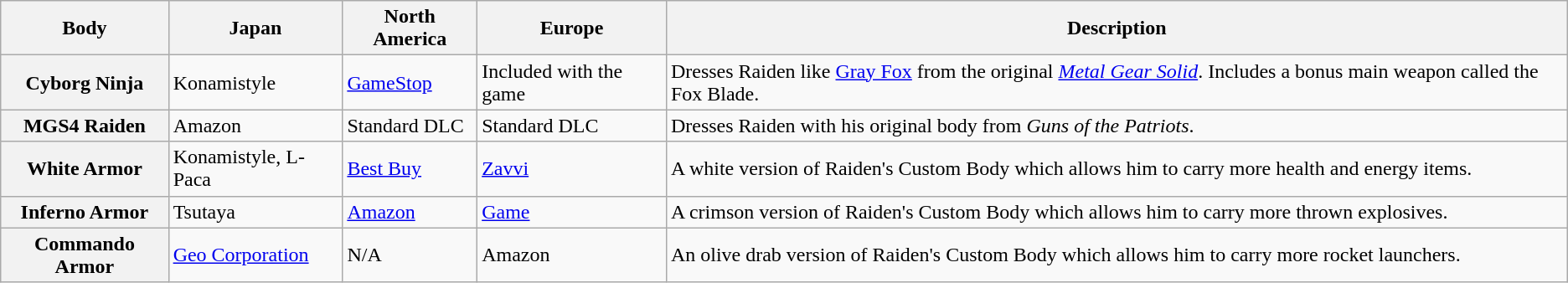<table class="wikitable">
<tr>
<th>Body</th>
<th>Japan</th>
<th>North America</th>
<th>Europe</th>
<th>Description</th>
</tr>
<tr>
<th>Cyborg Ninja</th>
<td>Konamistyle</td>
<td><a href='#'>GameStop</a></td>
<td>Included with the game</td>
<td>Dresses Raiden like <a href='#'>Gray Fox</a> from the original <em><a href='#'>Metal Gear Solid</a></em>. Includes a bonus main weapon called the Fox Blade.</td>
</tr>
<tr>
<th>MGS4 Raiden</th>
<td>Amazon</td>
<td>Standard DLC</td>
<td>Standard DLC</td>
<td>Dresses Raiden with his original body from <em>Guns of the Patriots</em>.</td>
</tr>
<tr>
<th>White Armor</th>
<td>Konamistyle, L-Paca</td>
<td><a href='#'>Best Buy</a></td>
<td><a href='#'>Zavvi</a></td>
<td>A white version of Raiden's Custom Body which allows him to carry more health and energy items.</td>
</tr>
<tr>
<th>Inferno Armor</th>
<td>Tsutaya</td>
<td><a href='#'>Amazon</a></td>
<td><a href='#'>Game</a></td>
<td>A crimson version of Raiden's Custom Body which allows him to carry more thrown explosives.</td>
</tr>
<tr>
<th>Commando Armor</th>
<td><a href='#'>Geo Corporation</a></td>
<td>N/A</td>
<td>Amazon</td>
<td>An olive drab version of Raiden's Custom Body which allows him to carry more rocket launchers.</td>
</tr>
</table>
